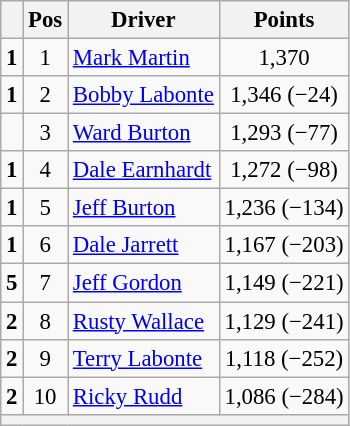<table class="wikitable" style="font-size: 95%;">
<tr>
<th></th>
<th>Pos</th>
<th>Driver</th>
<th>Points</th>
</tr>
<tr>
<td align="left">  <strong>1</strong></td>
<td style="text-align:center;">1</td>
<td><a href='#'>Mark Martin</a></td>
<td style="text-align:center;">1,370</td>
</tr>
<tr>
<td align="left">  <strong>1</strong></td>
<td style="text-align:center;">2</td>
<td><a href='#'>Bobby Labonte</a></td>
<td style="text-align:center;">1,346 (−24)</td>
</tr>
<tr>
<td align="left"></td>
<td style="text-align:center;">3</td>
<td><a href='#'>Ward Burton</a></td>
<td style="text-align:center;">1,293 (−77)</td>
</tr>
<tr>
<td align="left">  <strong>1</strong></td>
<td style="text-align:center;">4</td>
<td><a href='#'>Dale Earnhardt</a></td>
<td style="text-align:center;">1,272 (−98)</td>
</tr>
<tr>
<td align="left">  <strong>1</strong></td>
<td style="text-align:center;">5</td>
<td><a href='#'>Jeff Burton</a></td>
<td style="text-align:center;">1,236 (−134)</td>
</tr>
<tr>
<td align="left">  <strong>1</strong></td>
<td style="text-align:center;">6</td>
<td><a href='#'>Dale Jarrett</a></td>
<td style="text-align:center;">1,167 (−203)</td>
</tr>
<tr>
<td align="left">  <strong>5</strong></td>
<td style="text-align:center;">7</td>
<td><a href='#'>Jeff Gordon</a></td>
<td style="text-align:center;">1,149 (−221)</td>
</tr>
<tr>
<td align="left">  <strong>2</strong></td>
<td style="text-align:center;">8</td>
<td><a href='#'>Rusty Wallace</a></td>
<td style="text-align:center;">1,129 (−241)</td>
</tr>
<tr>
<td align="left">  <strong>2</strong></td>
<td style="text-align:center;">9</td>
<td><a href='#'>Terry Labonte</a></td>
<td style="text-align:center;">1,118 (−252)</td>
</tr>
<tr>
<td align="left">  <strong>2</strong></td>
<td style="text-align:center;">10</td>
<td><a href='#'>Ricky Rudd</a></td>
<td style="text-align:center;">1,086 (−284)</td>
</tr>
<tr class="sortbottom">
<th colspan="9"></th>
</tr>
</table>
